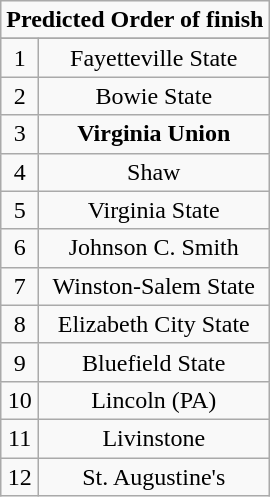<table class="wikitable">
<tr align="center">
<td align="center" Colspan="2"><strong>Predicted Order of finish</strong></td>
</tr>
<tr align="center">
</tr>
<tr align="center">
<td>1</td>
<td>Fayetteville State</td>
</tr>
<tr align="center">
<td>2</td>
<td>Bowie State</td>
</tr>
<tr align="center">
<td>3</td>
<td><strong>Virginia Union</strong></td>
</tr>
<tr align="center">
<td>4</td>
<td>Shaw</td>
</tr>
<tr align="center">
<td>5</td>
<td>Virginia State</td>
</tr>
<tr align="center">
<td>6</td>
<td>Johnson C. Smith</td>
</tr>
<tr align="center">
<td>7</td>
<td>Winston-Salem State</td>
</tr>
<tr align="center">
<td>8</td>
<td>Elizabeth City State</td>
</tr>
<tr align="center">
<td>9</td>
<td>Bluefield State</td>
</tr>
<tr align="center">
<td>10</td>
<td>Lincoln (PA)</td>
</tr>
<tr align="center">
<td>11</td>
<td>Livinstone</td>
</tr>
<tr align="center">
<td>12</td>
<td>St. Augustine's</td>
</tr>
</table>
